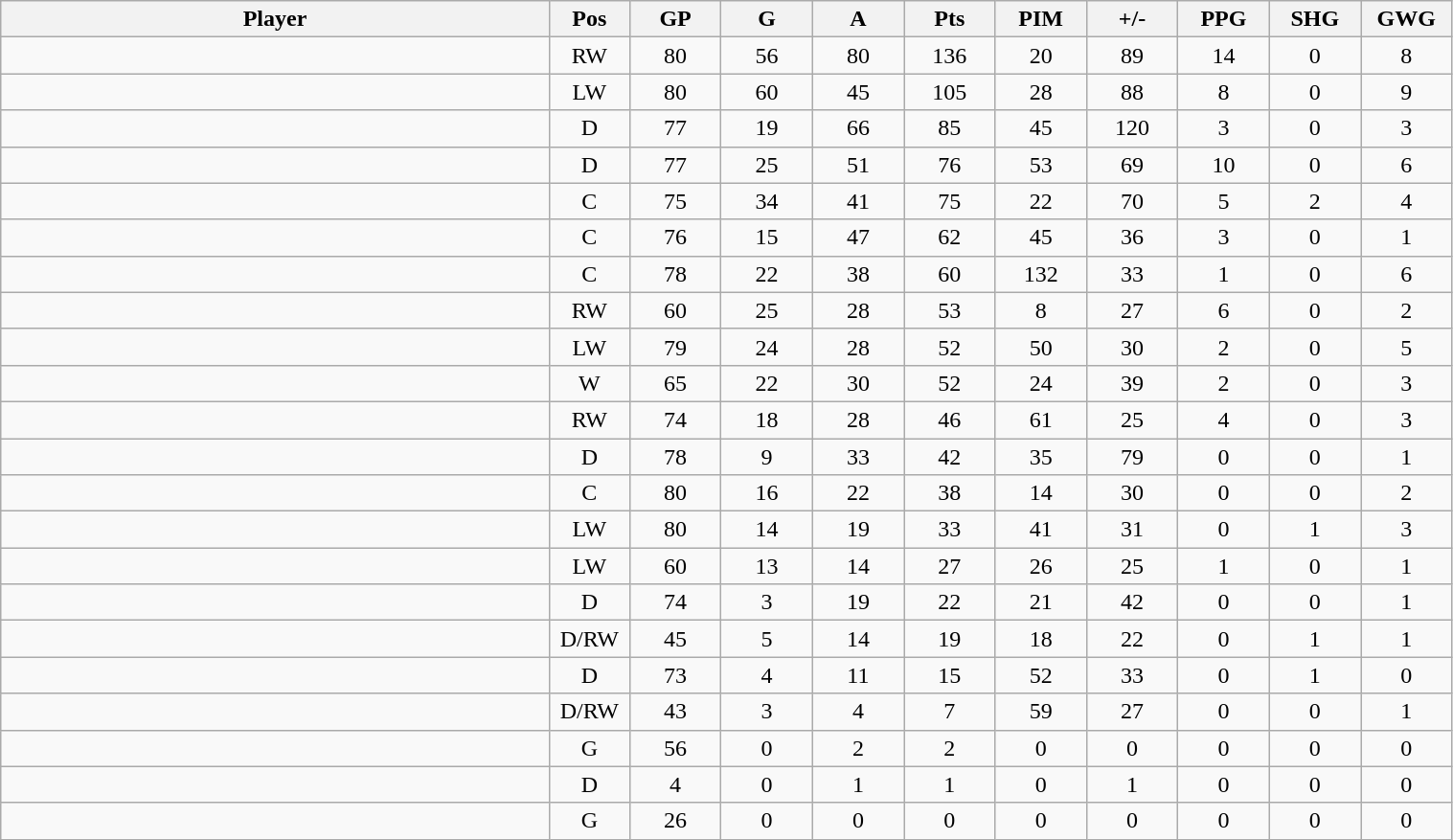<table class="wikitable sortable" width="80%">
<tr ALIGN="center">
<th bgcolor="#DDDDFF" width="30%">Player</th>
<th bgcolor="#DDDDFF" width="3%" title="Position">Pos</th>
<th bgcolor="#DDDDFF" width="5%" title="Games played">GP</th>
<th bgcolor="#DDDDFF" width="5%" title="Goals">G</th>
<th bgcolor="#DDDDFF" width="5%" title="Assists">A</th>
<th bgcolor="#DDDDFF" width="5%" title="Points">Pts</th>
<th bgcolor="#DDDDFF" width="5%" title="Penalties in Minutes">PIM</th>
<th bgcolor="#DDDDFF" width="5%" title="Plus/Minus">+/-</th>
<th bgcolor="#DDDDFF" width="5%" title="Power Play Goals">PPG</th>
<th bgcolor="#DDDDFF" width="5%" title="Short-handed Goals">SHG</th>
<th bgcolor="#DDDDFF" width="5%" title="Game-winning Goals">GWG</th>
</tr>
<tr align="center">
<td align="right"></td>
<td>RW</td>
<td>80</td>
<td>56</td>
<td>80</td>
<td>136</td>
<td>20</td>
<td>89</td>
<td>14</td>
<td>0</td>
<td>8</td>
</tr>
<tr align="center">
<td align="right"></td>
<td>LW</td>
<td>80</td>
<td>60</td>
<td>45</td>
<td>105</td>
<td>28</td>
<td>88</td>
<td>8</td>
<td>0</td>
<td>9</td>
</tr>
<tr align="center">
<td align="right"></td>
<td>D</td>
<td>77</td>
<td>19</td>
<td>66</td>
<td>85</td>
<td>45</td>
<td>120</td>
<td>3</td>
<td>0</td>
<td>3</td>
</tr>
<tr align="center">
<td align="right"></td>
<td>D</td>
<td>77</td>
<td>25</td>
<td>51</td>
<td>76</td>
<td>53</td>
<td>69</td>
<td>10</td>
<td>0</td>
<td>6</td>
</tr>
<tr align="center">
<td align="right"></td>
<td>C</td>
<td>75</td>
<td>34</td>
<td>41</td>
<td>75</td>
<td>22</td>
<td>70</td>
<td>5</td>
<td>2</td>
<td>4</td>
</tr>
<tr align="center">
<td align="right"></td>
<td>C</td>
<td>76</td>
<td>15</td>
<td>47</td>
<td>62</td>
<td>45</td>
<td>36</td>
<td>3</td>
<td>0</td>
<td>1</td>
</tr>
<tr align="center">
<td align="right"></td>
<td>C</td>
<td>78</td>
<td>22</td>
<td>38</td>
<td>60</td>
<td>132</td>
<td>33</td>
<td>1</td>
<td>0</td>
<td>6</td>
</tr>
<tr align="center">
<td align="right"></td>
<td>RW</td>
<td>60</td>
<td>25</td>
<td>28</td>
<td>53</td>
<td>8</td>
<td>27</td>
<td>6</td>
<td>0</td>
<td>2</td>
</tr>
<tr align="center">
<td align="right"></td>
<td>LW</td>
<td>79</td>
<td>24</td>
<td>28</td>
<td>52</td>
<td>50</td>
<td>30</td>
<td>2</td>
<td>0</td>
<td>5</td>
</tr>
<tr align="center">
<td align="right"></td>
<td>W</td>
<td>65</td>
<td>22</td>
<td>30</td>
<td>52</td>
<td>24</td>
<td>39</td>
<td>2</td>
<td>0</td>
<td>3</td>
</tr>
<tr align="center">
<td align="right"></td>
<td>RW</td>
<td>74</td>
<td>18</td>
<td>28</td>
<td>46</td>
<td>61</td>
<td>25</td>
<td>4</td>
<td>0</td>
<td>3</td>
</tr>
<tr align="center">
<td align="right"></td>
<td>D</td>
<td>78</td>
<td>9</td>
<td>33</td>
<td>42</td>
<td>35</td>
<td>79</td>
<td>0</td>
<td>0</td>
<td>1</td>
</tr>
<tr align="center">
<td align="right"></td>
<td>C</td>
<td>80</td>
<td>16</td>
<td>22</td>
<td>38</td>
<td>14</td>
<td>30</td>
<td>0</td>
<td>0</td>
<td>2</td>
</tr>
<tr align="center">
<td align="right"></td>
<td>LW</td>
<td>80</td>
<td>14</td>
<td>19</td>
<td>33</td>
<td>41</td>
<td>31</td>
<td>0</td>
<td>1</td>
<td>3</td>
</tr>
<tr align="center">
<td align="right"></td>
<td>LW</td>
<td>60</td>
<td>13</td>
<td>14</td>
<td>27</td>
<td>26</td>
<td>25</td>
<td>1</td>
<td>0</td>
<td>1</td>
</tr>
<tr align="center">
<td align="right"></td>
<td>D</td>
<td>74</td>
<td>3</td>
<td>19</td>
<td>22</td>
<td>21</td>
<td>42</td>
<td>0</td>
<td>0</td>
<td>1</td>
</tr>
<tr align="center">
<td align="right"></td>
<td>D/RW</td>
<td>45</td>
<td>5</td>
<td>14</td>
<td>19</td>
<td>18</td>
<td>22</td>
<td>0</td>
<td>1</td>
<td>1</td>
</tr>
<tr align="center">
<td align="right"></td>
<td>D</td>
<td>73</td>
<td>4</td>
<td>11</td>
<td>15</td>
<td>52</td>
<td>33</td>
<td>0</td>
<td>1</td>
<td>0</td>
</tr>
<tr align="center">
<td align="right"></td>
<td>D/RW</td>
<td>43</td>
<td>3</td>
<td>4</td>
<td>7</td>
<td>59</td>
<td>27</td>
<td>0</td>
<td>0</td>
<td>1</td>
</tr>
<tr align="center">
<td align="right"></td>
<td>G</td>
<td>56</td>
<td>0</td>
<td>2</td>
<td>2</td>
<td>0</td>
<td>0</td>
<td>0</td>
<td>0</td>
<td>0</td>
</tr>
<tr align="center">
<td align="right"></td>
<td>D</td>
<td>4</td>
<td>0</td>
<td>1</td>
<td>1</td>
<td>0</td>
<td>1</td>
<td>0</td>
<td>0</td>
<td>0</td>
</tr>
<tr align="center">
<td align="right"></td>
<td>G</td>
<td>26</td>
<td>0</td>
<td>0</td>
<td>0</td>
<td>0</td>
<td>0</td>
<td>0</td>
<td>0</td>
<td>0</td>
</tr>
</table>
